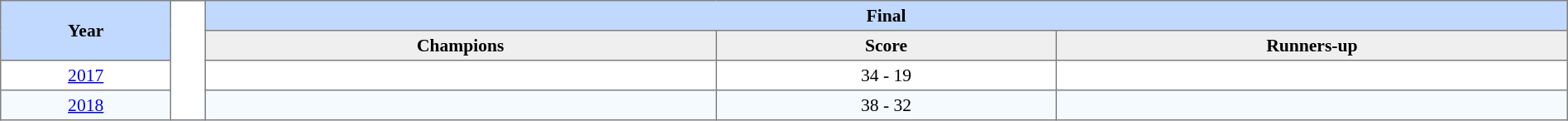<table border=1 style="border-collapse:collapse; font-size:90%;" cellpadding=3 cellspacing=0 width=100%>
<tr bgcolor=#C1D8FF>
<th rowspan=2 width=5%>Year</th>
<th width=1% rowspan=8 bgcolor=ffffff></th>
<th colspan=3>Final</th>
</tr>
<tr bgcolor=#EFEFEF>
<th width=15%>Champions</th>
<th width=10%>Score</th>
<th width=15%>Runners-up</th>
</tr>
<tr align=center>
<td><a href='#'>2017</a></td>
<td><strong></strong></td>
<td>34 - 19</td>
<td></td>
</tr>
<tr align=center bgcolor=#F5FAFF>
<td><a href='#'>2018</a></td>
<td><strong></strong></td>
<td>38 - 32</td>
<td></td>
</tr>
</table>
